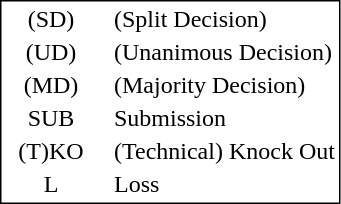<table style="border:1px solid black;" align=left>
<tr>
<td style="width:60px; text-align:center;">(SD)</td>
<td> </td>
<td>(Split Decision)</td>
</tr>
<tr>
<td style="width:60px; text-align:center;">(UD)</td>
<td> </td>
<td>(Unanimous Decision)</td>
</tr>
<tr>
<td style="width:60px; text-align:center;">(MD)</td>
<td> </td>
<td>(Majority Decision)</td>
</tr>
<tr>
<td style="width:60px; text-align:center;">SUB</td>
<td> </td>
<td>Submission</td>
</tr>
<tr>
<td style="width:60px; text-align:center;">(T)KO</td>
<td> </td>
<td>(Technical) Knock Out</td>
</tr>
<tr>
<td style="width:60px; text-align:center;">L</td>
<td> </td>
<td>Loss</td>
</tr>
</table>
